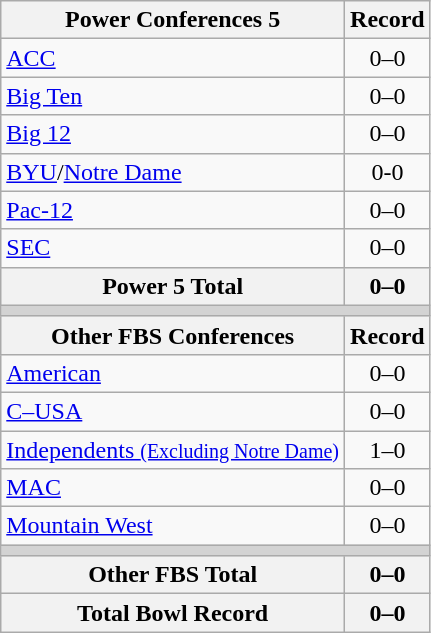<table class="wikitable">
<tr>
<th>Power Conferences 5</th>
<th>Record</th>
</tr>
<tr>
<td><a href='#'>ACC</a></td>
<td align=center>0–0</td>
</tr>
<tr>
<td><a href='#'>Big Ten</a></td>
<td align=center>0–0</td>
</tr>
<tr>
<td><a href='#'>Big 12</a></td>
<td align=center>0–0</td>
</tr>
<tr>
<td><a href='#'>BYU</a>/<a href='#'>Notre Dame</a></td>
<td align=center>0-0</td>
</tr>
<tr>
<td><a href='#'>Pac-12</a></td>
<td align=center>0–0</td>
</tr>
<tr>
<td><a href='#'>SEC</a></td>
<td align=center>0–0</td>
</tr>
<tr>
<th>Power 5 Total</th>
<th>0–0</th>
</tr>
<tr>
<th colspan="2" style="background:lightgrey;"></th>
</tr>
<tr>
<th>Other FBS Conferences</th>
<th>Record</th>
</tr>
<tr>
<td><a href='#'>American</a></td>
<td align=center>0–0</td>
</tr>
<tr>
<td><a href='#'>C–USA</a></td>
<td align=center>0–0</td>
</tr>
<tr>
<td><a href='#'>Independents <small>(Excluding Notre Dame)</small></a></td>
<td align=center>1–0</td>
</tr>
<tr>
<td><a href='#'>MAC</a></td>
<td align=center>0–0</td>
</tr>
<tr>
<td><a href='#'>Mountain West</a></td>
<td align=center>0–0</td>
</tr>
<tr>
<th colspan="2" style="background:lightgrey;"></th>
</tr>
<tr>
<th>Other FBS Total</th>
<th>0–0</th>
</tr>
<tr>
<th>Total Bowl Record</th>
<th>0–0</th>
</tr>
</table>
